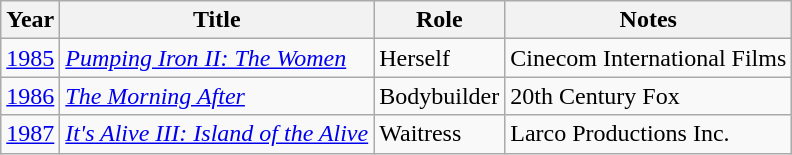<table class="sortable wikitable">
<tr>
<th>Year</th>
<th>Title</th>
<th>Role</th>
<th>Notes</th>
</tr>
<tr>
<td><a href='#'>1985</a></td>
<td><em><a href='#'>Pumping Iron II: The Women</a></em></td>
<td>Herself</td>
<td>Cinecom International Films</td>
</tr>
<tr>
<td><a href='#'>1986</a></td>
<td><em><a href='#'>The Morning After</a></em></td>
<td>Bodybuilder</td>
<td>20th Century Fox</td>
</tr>
<tr>
<td><a href='#'>1987</a></td>
<td><em><a href='#'>It's Alive III: Island of the Alive</a></em></td>
<td>Waitress</td>
<td>Larco Productions Inc.</td>
</tr>
</table>
